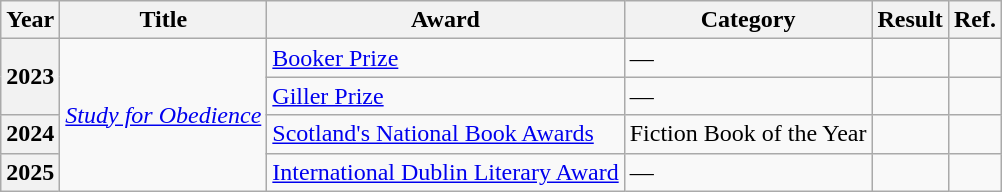<table class="wikitable sortable">
<tr>
<th>Year</th>
<th>Title</th>
<th>Award</th>
<th>Category</th>
<th>Result</th>
<th>Ref.</th>
</tr>
<tr>
<th rowspan="2">2023</th>
<td rowspan="4"><em><a href='#'>Study for Obedience</a></em></td>
<td><a href='#'>Booker Prize</a></td>
<td>—</td>
<td></td>
<td></td>
</tr>
<tr>
<td><a href='#'>Giller Prize</a></td>
<td>—</td>
<td></td>
<td></td>
</tr>
<tr>
<th>2024</th>
<td><a href='#'>Scotland's National Book Awards</a></td>
<td>Fiction Book of the Year</td>
<td></td>
<td></td>
</tr>
<tr>
<th>2025</th>
<td><a href='#'>International Dublin Literary Award</a></td>
<td>—</td>
<td></td>
<td></td>
</tr>
</table>
